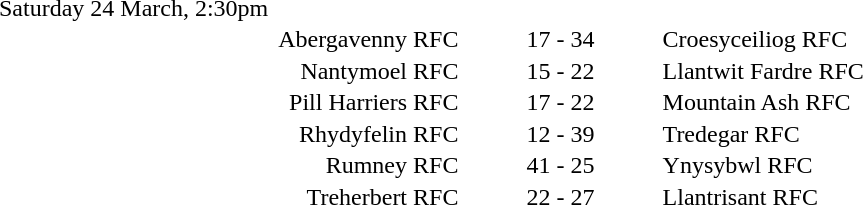<table style="width:70%;" cellspacing="1">
<tr>
<th width=35%></th>
<th width=15%></th>
<th></th>
</tr>
<tr>
<td>Saturday 24 March, 2:30pm</td>
</tr>
<tr>
<td align=right>Abergavenny RFC</td>
<td align=center>17 - 34</td>
<td>Croesyceiliog RFC</td>
</tr>
<tr>
<td align=right>Nantymoel RFC</td>
<td align=center>15 - 22</td>
<td>Llantwit Fardre RFC</td>
</tr>
<tr>
<td align=right>Pill Harriers RFC</td>
<td align=center>17 - 22</td>
<td>Mountain Ash RFC</td>
</tr>
<tr>
<td align=right>Rhydyfelin RFC</td>
<td align=center>12 - 39</td>
<td>Tredegar RFC</td>
</tr>
<tr>
<td align=right>Rumney RFC</td>
<td align=center>41 - 25</td>
<td>Ynysybwl RFC</td>
</tr>
<tr>
<td align=right>Treherbert RFC</td>
<td align=center>22 - 27</td>
<td>Llantrisant RFC</td>
</tr>
</table>
